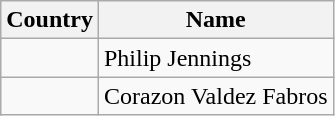<table class="wikitable">
<tr>
<th>Country</th>
<th>Name</th>
</tr>
<tr>
<td></td>
<td>Philip Jennings</td>
</tr>
<tr>
<td></td>
<td>Corazon Valdez Fabros</td>
</tr>
</table>
